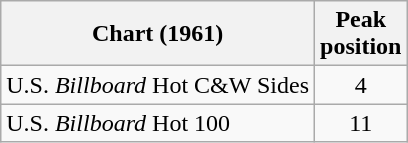<table class="wikitable">
<tr>
<th>Chart (1961)</th>
<th>Peak<br>position</th>
</tr>
<tr>
<td>U.S. <em>Billboard</em> Hot C&W Sides</td>
<td align="center">4</td>
</tr>
<tr>
<td>U.S. <em>Billboard</em> Hot 100</td>
<td align="center">11</td>
</tr>
</table>
